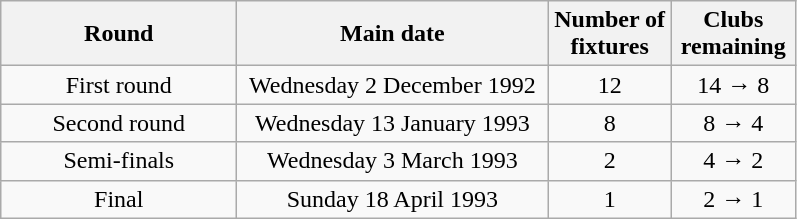<table class="wikitable plainrowheaders" style="text-align:center">
<tr>
<th scope="col" style="width:150px">Round</th>
<th scope="col" style="width:200px">Main date</th>
<th scope="col" style="width:75px">Number of fixtures</th>
<th scope="col" style="width:75px">Clubs remaining</th>
</tr>
<tr>
<td>First round</td>
<td>Wednesday 2 December 1992</td>
<td>12</td>
<td>14 → 8</td>
</tr>
<tr>
<td>Second round</td>
<td>Wednesday 13 January 1993</td>
<td>8</td>
<td>8 → 4</td>
</tr>
<tr>
<td>Semi-finals</td>
<td>Wednesday 3 March 1993</td>
<td>2</td>
<td>4 → 2</td>
</tr>
<tr>
<td>Final</td>
<td>Sunday 18 April 1993</td>
<td>1</td>
<td>2 → 1</td>
</tr>
</table>
